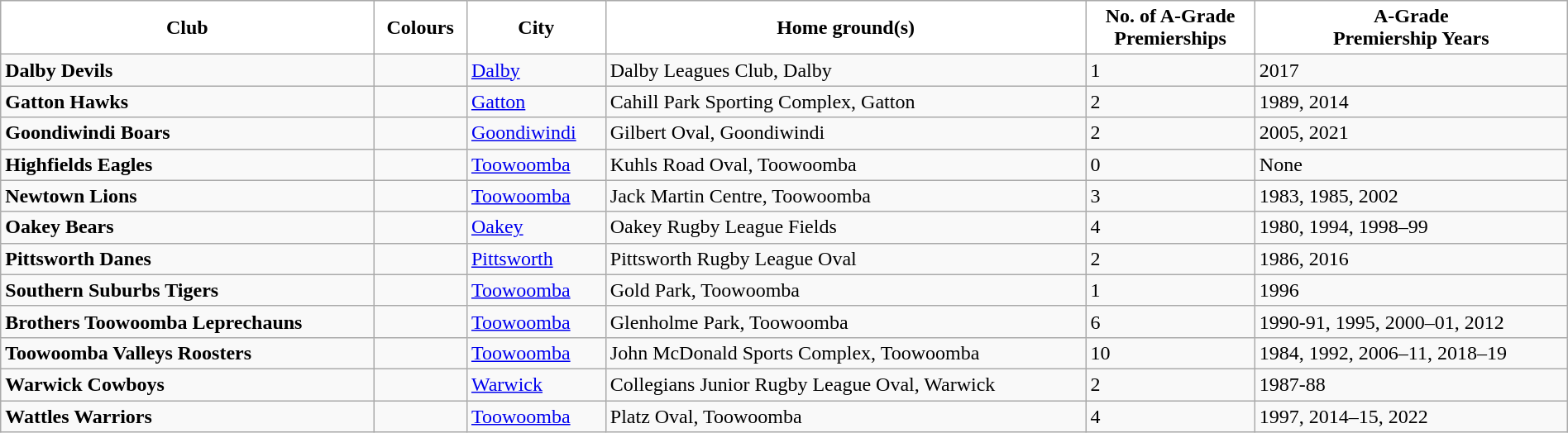<table class="wikitable" style="width:100%; text-align:left">
<tr>
<th style="background:white">Club</th>
<th style="background:white">Colours</th>
<th style="background:white">City</th>
<th style="background:white">Home ground(s)</th>
<th style="background:white">No. of A-Grade<br>Premierships</th>
<th style="background:white">A-Grade<br>Premiership Years</th>
</tr>
<tr>
<td><strong>Dalby Devils</strong></td>
<td></td>
<td><a href='#'>Dalby</a></td>
<td>Dalby Leagues Club, Dalby</td>
<td>1</td>
<td>2017</td>
</tr>
<tr>
<td><strong>Gatton Hawks</strong></td>
<td></td>
<td><a href='#'>Gatton</a></td>
<td>Cahill Park Sporting Complex, Gatton</td>
<td>2</td>
<td>1989, 2014</td>
</tr>
<tr>
<td><strong>Goondiwindi Boars</strong></td>
<td></td>
<td><a href='#'>Goondiwindi</a></td>
<td>Gilbert Oval, Goondiwindi</td>
<td>2</td>
<td>2005, 2021</td>
</tr>
<tr>
<td><strong>Highfields Eagles</strong></td>
<td></td>
<td><a href='#'>Toowoomba</a></td>
<td>Kuhls Road Oval, Toowoomba</td>
<td>0</td>
<td>None</td>
</tr>
<tr>
<td><strong>Newtown Lions</strong></td>
<td></td>
<td><a href='#'>Toowoomba</a></td>
<td>Jack Martin Centre, Toowoomba</td>
<td>3</td>
<td>1983, 1985, 2002</td>
</tr>
<tr>
<td><strong>Oakey Bears</strong></td>
<td></td>
<td><a href='#'>Oakey</a></td>
<td>Oakey Rugby League Fields</td>
<td>4</td>
<td>1980, 1994, 1998–99</td>
</tr>
<tr>
<td><strong>Pittsworth Danes</strong></td>
<td></td>
<td><a href='#'>Pittsworth</a></td>
<td>Pittsworth Rugby League Oval</td>
<td>2</td>
<td>1986, 2016</td>
</tr>
<tr>
<td><strong>Southern Suburbs Tigers</strong></td>
<td></td>
<td><a href='#'>Toowoomba</a></td>
<td>Gold Park, Toowoomba</td>
<td>1</td>
<td>1996</td>
</tr>
<tr>
<td><strong>Brothers Toowoomba Leprechauns</strong></td>
<td></td>
<td><a href='#'>Toowoomba</a></td>
<td>Glenholme Park, Toowoomba</td>
<td>6</td>
<td>1990-91, 1995, 2000–01, 2012</td>
</tr>
<tr>
<td><strong>Toowoomba Valleys Roosters</strong></td>
<td></td>
<td><a href='#'>Toowoomba</a></td>
<td>John McDonald Sports Complex, Toowoomba</td>
<td>10</td>
<td>1984, 1992, 2006–11, 2018–19</td>
</tr>
<tr>
<td><strong>Warwick Cowboys</strong></td>
<td></td>
<td><a href='#'>Warwick</a></td>
<td>Collegians Junior Rugby League Oval, Warwick</td>
<td>2</td>
<td>1987-88</td>
</tr>
<tr>
<td><strong>Wattles Warriors</strong></td>
<td></td>
<td><a href='#'>Toowoomba</a></td>
<td>Platz Oval, Toowoomba</td>
<td>4</td>
<td>1997, 2014–15, 2022</td>
</tr>
</table>
